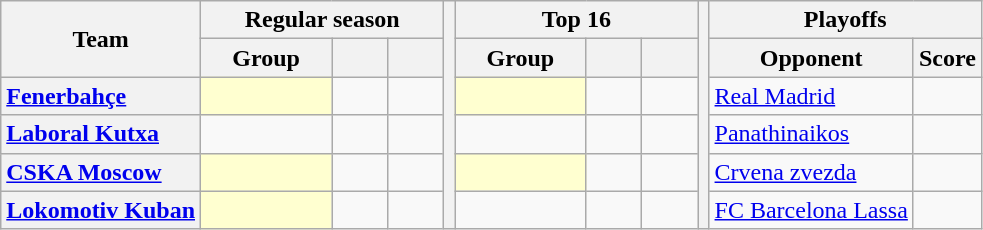<table class="wikitable">
<tr>
<th rowspan=2>Team</th>
<th style="width:130px;" colspan="3">Regular season</th>
<th rowspan=6></th>
<th style="width:130px;" colspan="3">Top 16</th>
<th rowspan=6></th>
<th colspan=2>Playoffs</th>
</tr>
<tr>
<th width=80px>Group</th>
<th width=30px></th>
<th width=30px></th>
<th width=80px>Group</th>
<th width=30px></th>
<th width=30px></th>
<th>Opponent</th>
<th>Score</th>
</tr>
<tr>
<th style="text-align:left;"><a href='#'>Fenerbahçe</a></th>
<td style="background:#ffffd0;"></td>
<td></td>
<td></td>
<td style="background:#ffffd0;"></td>
<td></td>
<td></td>
<td> <a href='#'>Real Madrid</a></td>
<td></td>
</tr>
<tr>
<th style="text-align:left;"><a href='#'>Laboral Kutxa</a></th>
<td></td>
<td></td>
<td></td>
<td></td>
<td></td>
<td></td>
<td> <a href='#'>Panathinaikos</a></td>
<td></td>
</tr>
<tr>
<th style="text-align:left;"><a href='#'>CSKA Moscow</a></th>
<td style="background:#ffffd0;"></td>
<td></td>
<td></td>
<td style="background:#ffffd0;"></td>
<td></td>
<td></td>
<td> <a href='#'>Crvena zvezda</a></td>
<td></td>
</tr>
<tr>
<th style="text-align:left;"><a href='#'>Lokomotiv Kuban</a></th>
<td style="background:#ffffd0;"></td>
<td></td>
<td></td>
<td></td>
<td></td>
<td></td>
<td> <a href='#'>FC Barcelona Lassa</a></td>
<td></td>
</tr>
</table>
